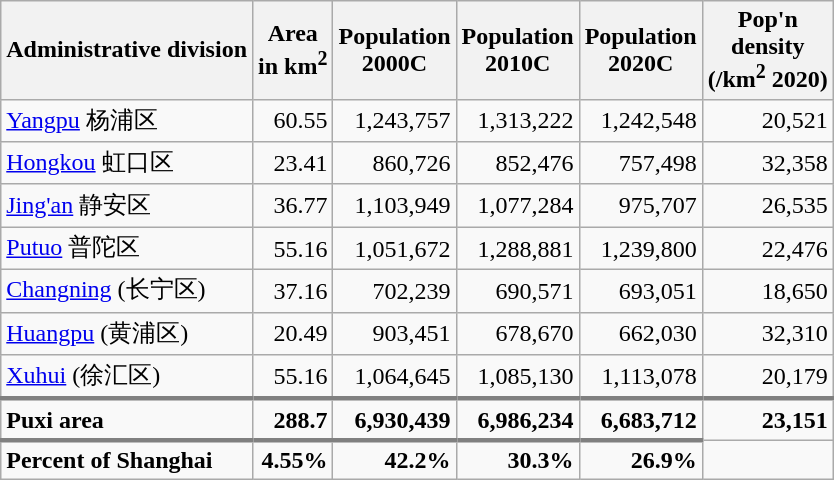<table class="wikitable" style="text-align:right">
<tr>
<th>Administrative division</th>
<th>Area <br>in km<sup>2</sup></th>
<th>Population <br>2000C<br></th>
<th>Population <br>2010C<br></th>
<th>Population <br>2020C<br></th>
<th>Pop'n<br>density<br>(/km<sup>2</sup> 2020)</th>
</tr>
<tr>
<td align=left><a href='#'>Yangpu</a> 杨浦区</td>
<td>60.55</td>
<td>1,243,757</td>
<td>1,313,222</td>
<td>1,242,548</td>
<td>20,521</td>
</tr>
<tr>
<td align=left><a href='#'>Hongkou</a> 虹口区</td>
<td>23.41</td>
<td>860,726</td>
<td>852,476</td>
<td>757,498</td>
<td>32,358</td>
</tr>
<tr>
<td align=left><a href='#'>Jing'an</a> 静安区</td>
<td>36.77</td>
<td>1,103,949</td>
<td>1,077,284</td>
<td>975,707</td>
<td>26,535</td>
</tr>
<tr>
<td align=left><a href='#'>Putuo</a> 普陀区</td>
<td>55.16</td>
<td>1,051,672</td>
<td>1,288,881</td>
<td>1,239,800</td>
<td>22,476</td>
</tr>
<tr>
<td align=left><a href='#'>Changning</a> (长宁区)</td>
<td>37.16</td>
<td>702,239</td>
<td>690,571</td>
<td>693,051</td>
<td>18,650</td>
</tr>
<tr>
<td align=left><a href='#'>Huangpu</a> (黄浦区)</td>
<td>20.49</td>
<td>903,451</td>
<td>678,670</td>
<td>662,030</td>
<td>32,310</td>
</tr>
<tr>
<td align=left><a href='#'>Xuhui</a> (徐汇区)</td>
<td>55.16</td>
<td>1,064,645</td>
<td>1,085,130</td>
<td>1,113,078</td>
<td>20,179</td>
</tr>
<tr>
<td align=left style="border-top:3px solid grey;"><strong>Puxi area</strong></td>
<td style="border-top:3px solid grey;"><strong>288.7</strong></td>
<td style="border-top:3px solid grey;"><strong>6,930,439</strong></td>
<td style="border-top:3px solid grey;"><strong>6,986,234</strong></td>
<td style="border-top:3px solid grey;"><strong>6,683,712</strong></td>
<td style="border-top:3px solid grey;"><strong>23,151</strong></td>
</tr>
<tr>
<td align=left style="border-top:3px solid grey;"><strong>Percent of Shanghai</strong></td>
<td style="border-top:3px solid grey;"><strong>4.55%</strong></td>
<td style="border-top:3px solid grey;"><strong>42.2%</strong></td>
<td style="border-top:3px solid grey;"><strong>30.3%</strong></td>
<td style="border-top:3px solid grey;"><strong>26.9%</strong></td>
</tr>
</table>
